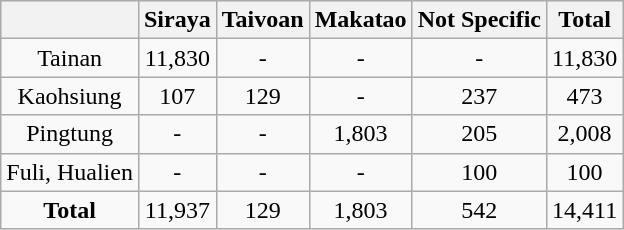<table class="wikitable" style="text-align:center">
<tr style="background:#ececec; vertical-align:top;">
<th></th>
<th>Siraya</th>
<th>Taivoan</th>
<th>Makatao</th>
<th>Not Specific</th>
<th>Total</th>
</tr>
<tr>
<td>Tainan</td>
<td>11,830</td>
<td>-</td>
<td>-</td>
<td>-</td>
<td>11,830</td>
</tr>
<tr>
<td>Kaohsiung</td>
<td>107</td>
<td>129</td>
<td>-</td>
<td>237</td>
<td>473</td>
</tr>
<tr>
<td>Pingtung</td>
<td>-</td>
<td>-</td>
<td>1,803</td>
<td>205</td>
<td>2,008</td>
</tr>
<tr>
<td>Fuli, Hualien</td>
<td>-</td>
<td>-</td>
<td>-</td>
<td>100</td>
<td>100</td>
</tr>
<tr>
<td><strong>Total</strong></td>
<td>11,937</td>
<td>129</td>
<td>1,803</td>
<td>542</td>
<td>14,411</td>
</tr>
</table>
